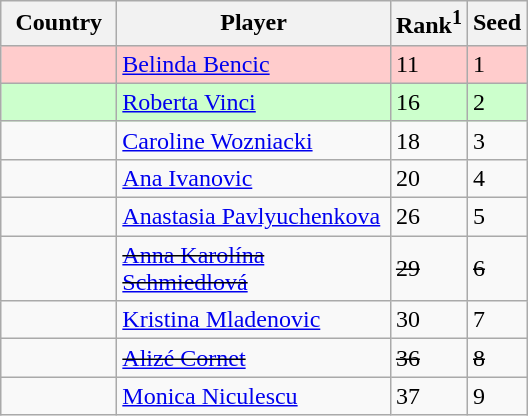<table class="sortable wikitable">
<tr>
<th width="70">Country</th>
<th width="175">Player</th>
<th>Rank<sup>1</sup></th>
<th>Seed</th>
</tr>
<tr style="background:#fcc;">
<td></td>
<td><a href='#'>Belinda Bencic</a></td>
<td>11</td>
<td>1</td>
</tr>
<tr style="background:#cfc;">
<td></td>
<td><a href='#'>Roberta Vinci</a></td>
<td>16</td>
<td>2</td>
</tr>
<tr>
<td></td>
<td><a href='#'>Caroline Wozniacki</a></td>
<td>18</td>
<td>3</td>
</tr>
<tr>
<td></td>
<td><a href='#'>Ana Ivanovic</a></td>
<td>20</td>
<td>4</td>
</tr>
<tr>
<td></td>
<td><a href='#'>Anastasia Pavlyuchenkova</a></td>
<td>26</td>
<td>5</td>
</tr>
<tr>
<td><s></s></td>
<td><s><a href='#'>Anna Karolína Schmiedlová</a></s></td>
<td><s>29</s></td>
<td><s>6</s></td>
</tr>
<tr>
<td></td>
<td><a href='#'>Kristina Mladenovic</a></td>
<td>30</td>
<td>7</td>
</tr>
<tr>
<td><s></s></td>
<td><s><a href='#'>Alizé Cornet</a></s></td>
<td><s>36</s></td>
<td><s>8</s></td>
</tr>
<tr>
<td></td>
<td><a href='#'>Monica Niculescu</a></td>
<td>37</td>
<td>9</td>
</tr>
</table>
